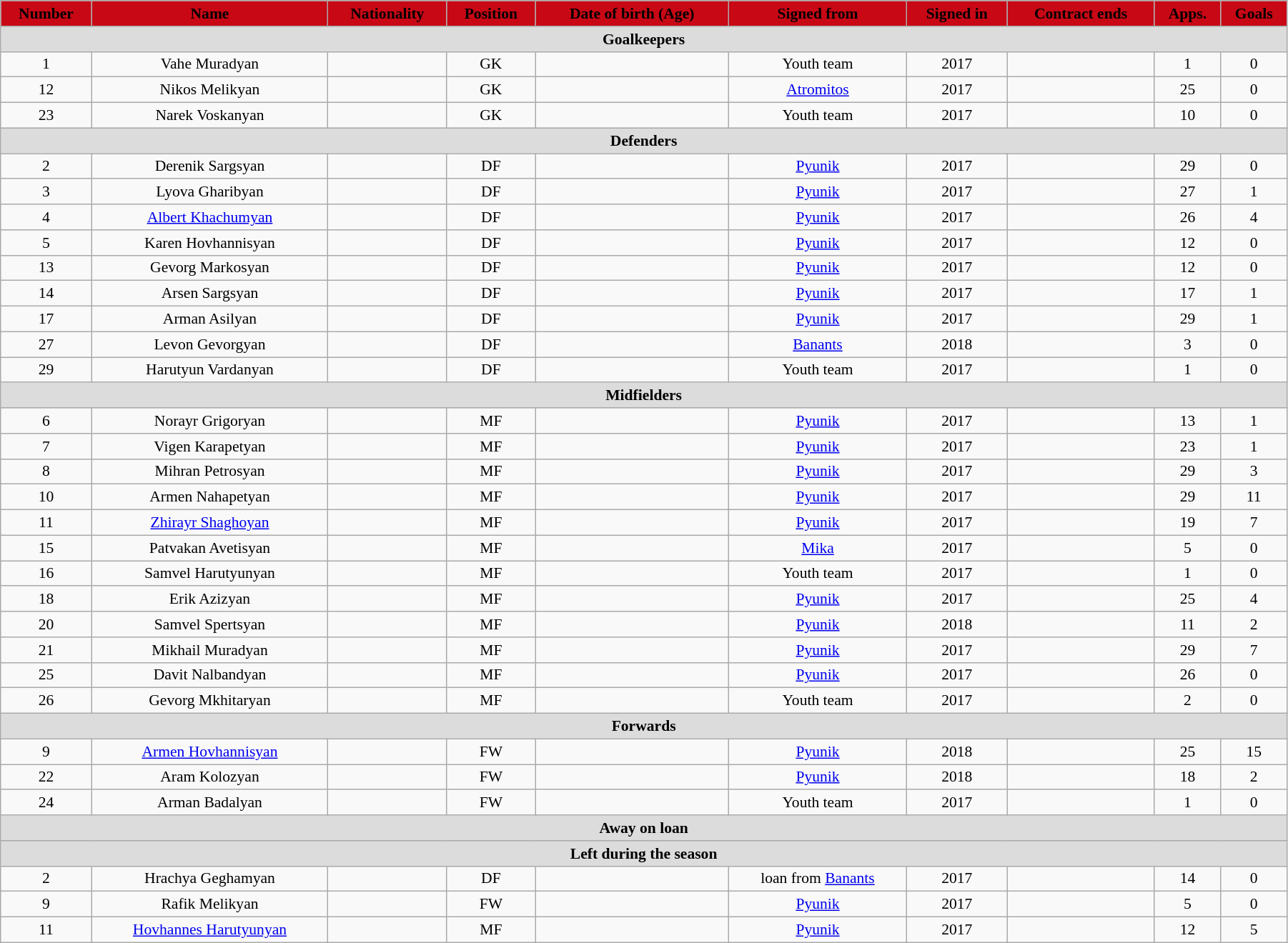<table class="wikitable"  style="text-align:center; font-size:90%; width:95%;">
<tr>
<th style="background:#C80815; color:black; text-align:center;">Number</th>
<th style="background:#C80815; color:black; text-align:center;">Name</th>
<th style="background:#C80815; color:black; text-align:center;">Nationality</th>
<th style="background:#C80815; color:black; text-align:center;">Position</th>
<th style="background:#C80815; color:black; text-align:center;">Date of birth (Age)</th>
<th style="background:#C80815; color:black; text-align:center;">Signed from</th>
<th style="background:#C80815; color:black; text-align:center;">Signed in</th>
<th style="background:#C80815; color:black; text-align:center;">Contract ends</th>
<th style="background:#C80815; color:black; text-align:center;">Apps.</th>
<th style="background:#C80815; color:black; text-align:center;">Goals</th>
</tr>
<tr>
<th colspan="11"  style="background:#dcdcdc; text-align:center;">Goalkeepers</th>
</tr>
<tr>
<td>1</td>
<td>Vahe Muradyan</td>
<td></td>
<td>GK</td>
<td></td>
<td>Youth team</td>
<td>2017</td>
<td></td>
<td>1</td>
<td>0</td>
</tr>
<tr>
<td>12</td>
<td>Nikos Melikyan</td>
<td></td>
<td>GK</td>
<td></td>
<td><a href='#'>Atromitos</a></td>
<td>2017</td>
<td></td>
<td>25</td>
<td>0</td>
</tr>
<tr>
<td>23</td>
<td>Narek Voskanyan</td>
<td></td>
<td>GK</td>
<td></td>
<td>Youth team</td>
<td>2017</td>
<td></td>
<td>10</td>
<td>0</td>
</tr>
<tr>
<th colspan="11"  style="background:#dcdcdc; text-align:center;">Defenders</th>
</tr>
<tr>
<td>2</td>
<td>Derenik Sargsyan</td>
<td></td>
<td>DF</td>
<td></td>
<td><a href='#'>Pyunik</a></td>
<td>2017</td>
<td></td>
<td>29</td>
<td>0</td>
</tr>
<tr>
<td>3</td>
<td>Lyova Gharibyan</td>
<td></td>
<td>DF</td>
<td></td>
<td><a href='#'>Pyunik</a></td>
<td>2017</td>
<td></td>
<td>27</td>
<td>1</td>
</tr>
<tr>
<td>4</td>
<td><a href='#'>Albert Khachumyan</a></td>
<td></td>
<td>DF</td>
<td></td>
<td><a href='#'>Pyunik</a></td>
<td>2017</td>
<td></td>
<td>26</td>
<td>4</td>
</tr>
<tr>
<td>5</td>
<td>Karen Hovhannisyan</td>
<td></td>
<td>DF</td>
<td></td>
<td><a href='#'>Pyunik</a></td>
<td>2017</td>
<td></td>
<td>12</td>
<td>0</td>
</tr>
<tr>
<td>13</td>
<td>Gevorg Markosyan</td>
<td></td>
<td>DF</td>
<td></td>
<td><a href='#'>Pyunik</a></td>
<td>2017</td>
<td></td>
<td>12</td>
<td>0</td>
</tr>
<tr>
<td>14</td>
<td>Arsen Sargsyan</td>
<td></td>
<td>DF</td>
<td></td>
<td><a href='#'>Pyunik</a></td>
<td>2017</td>
<td></td>
<td>17</td>
<td>1</td>
</tr>
<tr>
<td>17</td>
<td>Arman Asilyan</td>
<td></td>
<td>DF</td>
<td></td>
<td><a href='#'>Pyunik</a></td>
<td>2017</td>
<td></td>
<td>29</td>
<td>1</td>
</tr>
<tr>
<td>27</td>
<td>Levon Gevorgyan</td>
<td></td>
<td>DF</td>
<td></td>
<td><a href='#'>Banants</a></td>
<td>2018</td>
<td></td>
<td>3</td>
<td>0</td>
</tr>
<tr>
<td>29</td>
<td>Harutyun Vardanyan</td>
<td></td>
<td>DF</td>
<td></td>
<td>Youth team</td>
<td>2017</td>
<td></td>
<td>1</td>
<td>0</td>
</tr>
<tr>
<th colspan="11"  style="background:#dcdcdc; text-align:center;">Midfielders</th>
</tr>
<tr>
<td>6</td>
<td>Norayr Grigoryan</td>
<td></td>
<td>MF</td>
<td></td>
<td><a href='#'>Pyunik</a></td>
<td>2017</td>
<td></td>
<td>13</td>
<td>1</td>
</tr>
<tr>
<td>7</td>
<td>Vigen Karapetyan</td>
<td></td>
<td>MF</td>
<td></td>
<td><a href='#'>Pyunik</a></td>
<td>2017</td>
<td></td>
<td>23</td>
<td>1</td>
</tr>
<tr>
<td>8</td>
<td>Mihran Petrosyan</td>
<td></td>
<td>MF</td>
<td></td>
<td><a href='#'>Pyunik</a></td>
<td>2017</td>
<td></td>
<td>29</td>
<td>3</td>
</tr>
<tr>
<td>10</td>
<td>Armen Nahapetyan</td>
<td></td>
<td>MF</td>
<td></td>
<td><a href='#'>Pyunik</a></td>
<td>2017</td>
<td></td>
<td>29</td>
<td>11</td>
</tr>
<tr>
<td>11</td>
<td><a href='#'>Zhirayr Shaghoyan</a></td>
<td></td>
<td>MF</td>
<td></td>
<td><a href='#'>Pyunik</a></td>
<td>2017</td>
<td></td>
<td>19</td>
<td>7</td>
</tr>
<tr>
<td>15</td>
<td>Patvakan Avetisyan</td>
<td></td>
<td>MF</td>
<td></td>
<td><a href='#'>Mika</a></td>
<td>2017</td>
<td></td>
<td>5</td>
<td>0</td>
</tr>
<tr>
<td>16</td>
<td>Samvel Harutyunyan</td>
<td></td>
<td>MF</td>
<td></td>
<td>Youth team</td>
<td>2017</td>
<td></td>
<td>1</td>
<td>0</td>
</tr>
<tr>
<td>18</td>
<td>Erik Azizyan</td>
<td></td>
<td>MF</td>
<td></td>
<td><a href='#'>Pyunik</a></td>
<td>2017</td>
<td></td>
<td>25</td>
<td>4</td>
</tr>
<tr>
<td>20</td>
<td>Samvel Spertsyan</td>
<td></td>
<td>MF</td>
<td></td>
<td><a href='#'>Pyunik</a></td>
<td>2018</td>
<td></td>
<td>11</td>
<td>2</td>
</tr>
<tr>
<td>21</td>
<td>Mikhail Muradyan</td>
<td></td>
<td>MF</td>
<td></td>
<td><a href='#'>Pyunik</a></td>
<td>2017</td>
<td></td>
<td>29</td>
<td>7</td>
</tr>
<tr>
<td>25</td>
<td>Davit Nalbandyan</td>
<td></td>
<td>MF</td>
<td></td>
<td><a href='#'>Pyunik</a></td>
<td>2017</td>
<td></td>
<td>26</td>
<td>0</td>
</tr>
<tr>
<td>26</td>
<td>Gevorg Mkhitaryan</td>
<td></td>
<td>MF</td>
<td></td>
<td>Youth team</td>
<td>2017</td>
<td></td>
<td>2</td>
<td>0</td>
</tr>
<tr>
<th colspan="11"  style="background:#dcdcdc; text-align:center;">Forwards</th>
</tr>
<tr>
<td>9</td>
<td><a href='#'>Armen Hovhannisyan</a></td>
<td></td>
<td>FW</td>
<td></td>
<td><a href='#'>Pyunik</a></td>
<td>2018</td>
<td></td>
<td>25</td>
<td>15</td>
</tr>
<tr>
<td>22</td>
<td>Aram Kolozyan</td>
<td></td>
<td>FW</td>
<td></td>
<td><a href='#'>Pyunik</a></td>
<td>2018</td>
<td></td>
<td>18</td>
<td>2</td>
</tr>
<tr>
<td>24</td>
<td>Arman Badalyan</td>
<td></td>
<td>FW</td>
<td></td>
<td>Youth team</td>
<td>2017</td>
<td></td>
<td>1</td>
<td>0</td>
</tr>
<tr>
<th colspan="11"  style="background:#dcdcdc; text-align:center;">Away on loan</th>
</tr>
<tr>
<th colspan="11"  style="background:#dcdcdc; text-align:center;">Left during the season</th>
</tr>
<tr>
<td>2</td>
<td>Hrachya Geghamyan</td>
<td></td>
<td>DF</td>
<td></td>
<td>loan from <a href='#'>Banants</a></td>
<td>2017</td>
<td></td>
<td>14</td>
<td>0</td>
</tr>
<tr>
<td>9</td>
<td>Rafik Melikyan</td>
<td></td>
<td>FW</td>
<td></td>
<td><a href='#'>Pyunik</a></td>
<td>2017</td>
<td></td>
<td>5</td>
<td>0</td>
</tr>
<tr>
<td>11</td>
<td><a href='#'>Hovhannes Harutyunyan</a></td>
<td></td>
<td>MF</td>
<td></td>
<td><a href='#'>Pyunik</a></td>
<td>2017</td>
<td></td>
<td>12</td>
<td>5</td>
</tr>
</table>
